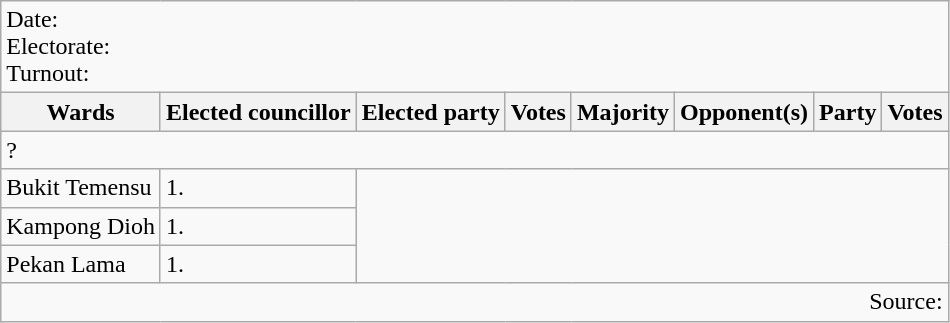<table class=wikitable>
<tr>
<td colspan=8>Date: <br>Electorate: <br>Turnout:</td>
</tr>
<tr>
<th>Wards</th>
<th>Elected councillor</th>
<th>Elected party</th>
<th>Votes</th>
<th>Majority</th>
<th>Opponent(s)</th>
<th>Party</th>
<th>Votes</th>
</tr>
<tr>
<td colspan=8>? </td>
</tr>
<tr>
<td>Bukit Temensu</td>
<td>1.</td>
</tr>
<tr>
<td>Kampong Dioh</td>
<td>1.</td>
</tr>
<tr>
<td>Pekan Lama</td>
<td>1.</td>
</tr>
<tr>
<td colspan=8 align=right>Source:</td>
</tr>
</table>
